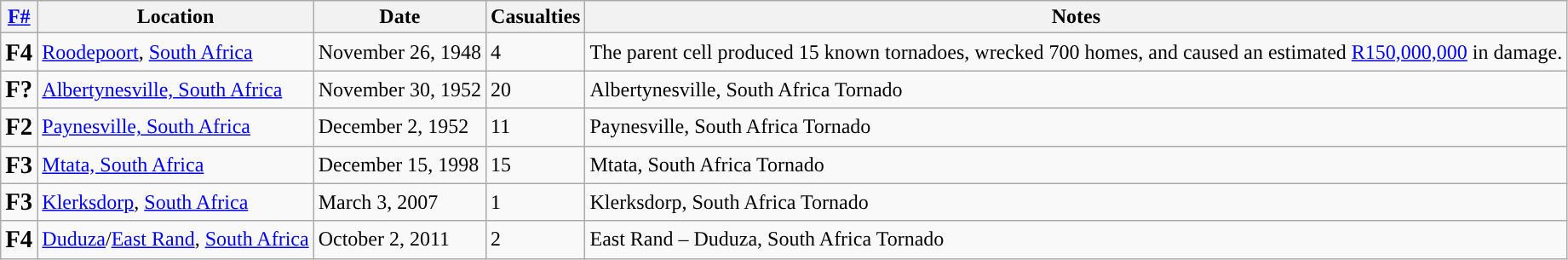<table class="sortable wikitable">
<tr>
<th><a href='#'>F#</a></th>
<th>Location</th>
<th>Date</th>
<th>Casualties</th>
<th class=unsortable>Notes</th>
</tr>
<tr>
<td><big><strong>F4</strong></big></td>
<td><a href='#'>Roodepoort</a>, <a href='#'>South Africa</a></td>
<td>November 26, 1948</td>
<td>4</td>
<td>The parent cell produced 15 known tornadoes, wrecked 700 homes, and caused an estimated <a href='#'>R150,000,000</a> in damage.</td>
</tr>
<tr>
<td><big><strong>F?</strong></big></td>
<td><a href='#'>Albertynesville, South Africa</a></td>
<td>November 30, 1952</td>
<td>20</td>
<td>Albertynesville, South Africa Tornado</td>
</tr>
<tr>
<td><big><strong>F2</strong></big></td>
<td><a href='#'>Paynesville, South Africa</a></td>
<td>December 2, 1952</td>
<td>11</td>
<td>Paynesville, South Africa Tornado</td>
</tr>
<tr>
<td><big><strong>F3</strong></big></td>
<td><a href='#'>Mtata, South Africa</a></td>
<td>December 15, 1998</td>
<td>15</td>
<td>Mtata, South Africa Tornado</td>
</tr>
<tr>
<td><big><strong>F3</strong></big></td>
<td><a href='#'>Klerksdorp</a>, <a href='#'>South Africa</a></td>
<td>March 3, 2007</td>
<td>1</td>
<td>Klerksdorp, South Africa Tornado</td>
</tr>
<tr>
<td><big><strong>F4</strong></big></td>
<td><a href='#'>Duduza</a>/<a href='#'>East Rand</a>, <a href='#'>South Africa</a></td>
<td>October 2, 2011</td>
<td>2</td>
<td>East Rand – Duduza, South Africa Tornado</td>
</tr>
</table>
